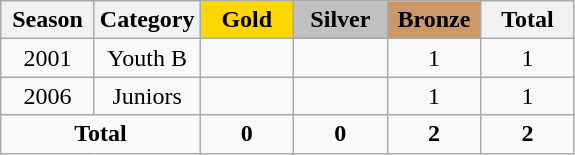<table class="wikitable" style="text-align:center;">
<tr>
<th width = "55">Season</th>
<th width = "55">Category</th>
<th width = "55" style="background: gold;">Gold</th>
<th width = "55" style="background: silver;">Silver</th>
<th width = "55" style="background: #cc9966;">Bronze</th>
<th width = "55">Total</th>
</tr>
<tr>
<td>2001</td>
<td>Youth B</td>
<td></td>
<td></td>
<td>1</td>
<td>1</td>
</tr>
<tr>
<td>2006</td>
<td>Juniors</td>
<td></td>
<td></td>
<td>1</td>
<td>1</td>
</tr>
<tr>
<td colspan=2><strong>Total</strong></td>
<td><strong>0</strong></td>
<td><strong>0</strong></td>
<td><strong>2</strong></td>
<td><strong>2</strong></td>
</tr>
</table>
